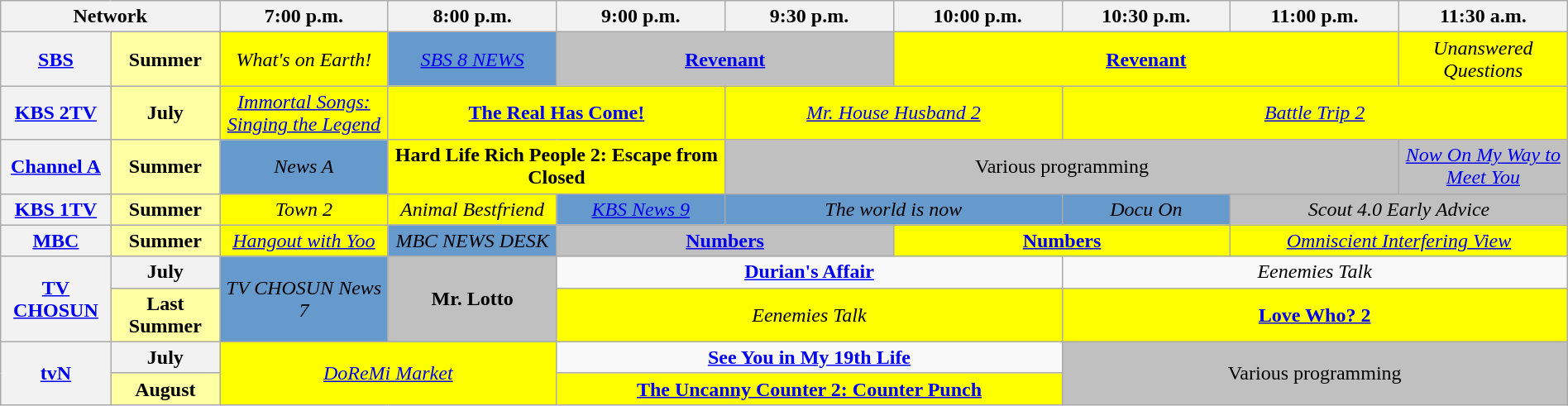<table class="wikitable" style="width:100%;margin-right:0;text-align:center">
<tr>
<th colspan="2" style="width:13%;">Network</th>
<th style="width:10%;">7:00 p.m.</th>
<th style="width:10%;">8:00 p.m.</th>
<th style="width:10%;">9:00 p.m.</th>
<th style="width:10%;">9:30 p.m.</th>
<th style="width:10%;">10:00 p.m.</th>
<th style="width:10%;">10:30 p.m.</th>
<th style="width:10%;">11:00 p.m.</th>
<th style="width:10%;">11:30 a.m.</th>
</tr>
<tr>
<th rowspan="1"><a href='#'>SBS</a></th>
<th style="background:#FFFFA3;">Summer</th>
<td colspan="1" style="background:yellow;"><em>What's on Earth!</em></td>
<td colspan="1" style="background:#6699CC;"><em><a href='#'>SBS 8 NEWS</a></em></td>
<td colspan="2" style="background:#C0C0C0;"><strong><a href='#'>Revenant</a></strong> </td>
<td colspan="3" style="background:yellow;"><strong><a href='#'>Revenant</a></strong></td>
<td colspan="1" style="background:yellow;"><em>Unanswered Questions</em></td>
</tr>
<tr>
<th rowspan="1"><a href='#'>KBS 2TV</a></th>
<th style="background:#FFFFA3;">July</th>
<td colspan="1" style="background:yellow;"><em><a href='#'>Immortal Songs: Singing the Legend</a></em> </td>
<td colspan="2" style="background:yellow;"><strong><a href='#'>The Real Has Come!</a></strong></td>
<td colspan="2" style="background:yellow;"><em><a href='#'>Mr. House Husband 2</a></em></td>
<td colspan="3" style="background:yellow;"><em><a href='#'>Battle Trip 2</a></em></td>
</tr>
<tr>
<th rowspan="1"><a href='#'>Channel A</a></th>
<th style="background:#FFFFA3;">Summer</th>
<td rowspan="1" style="background:#6699CC;"><em>News A</em></td>
<td colspan="2" style="background:yellow;"><strong>Hard Life Rich People 2: Escape from Closed</strong></td>
<td colspan="4" style="background:#C0C0C0;">Various programming </td>
<td colspan="1" style="background:#C0C0C0;"><em><a href='#'>Now On My Way to Meet You</a></em> </td>
</tr>
<tr>
<th rowspan="1"><a href='#'>KBS 1TV</a></th>
<th style="background:#FFFFA3;">Summer</th>
<td colspan="1" style="background:yellow"><em>Town 2</em></td>
<td colspan="1" style="background:yellow"><em>Animal Bestfriend</em></td>
<td colspan="1" style="background:#6699CC"><em><a href='#'>KBS News 9</a></em></td>
<td colspan="2" style="background:#6699CC"><em>The world is now</em></td>
<td colspan="1" style="background:#6699CC"><em>Docu On</em></td>
<td colspan="2" style="background:#C0C0C0"><em>Scout 4.0 Early Advice</em> </td>
</tr>
<tr>
<th rowspan="1"><a href='#'>MBC</a></th>
<th rowspan="1" style="background:#FFFFA3;">Summer</th>
<td colspan="1" style="background:yellow"><em><a href='#'>Hangout with Yoo</a></em></td>
<td colspan="1" style="background:#6699CC;"><em>MBC NEWS DESK</em> </td>
<td colspan="2" style="background:#C0C0C0;"><strong><a href='#'>Numbers</a></strong> </td>
<td colspan="2" style="background:yellow;"><strong><a href='#'>Numbers</a></strong></td>
<td colspan="2" style="background:yellow;"><em><a href='#'>Omniscient Interfering View</a></em></td>
</tr>
<tr>
<th rowspan="2"><a href='#'>TV CHOSUN</a></th>
<th>July</th>
<td rowspan="2" style="background:#6699CC;"><em>TV CHOSUN News 7</em></td>
<td rowspan="2" style="background:#C0C0C0;"><strong>Mr. Lotto</strong> </td>
<td colspan="3"><strong><a href='#'>Durian's Affair</a></strong></td>
<td colspan="3"><em>Eenemies Talk</em></td>
</tr>
<tr>
<th style="background:#FFFFA3;">Last Summer</th>
<td colspan="3" style="background:yellow"><em>Eenemies Talk</em></td>
<td colspan="3" style="background:yellow"><strong><a href='#'>Love Who? 2</a></strong></td>
</tr>
<tr>
<th rowspan="2"><a href='#'>tvN</a></th>
<th>July</th>
<td colspan="2" rowspan="2" style="background:yellow;"><em><a href='#'>DoReMi Market</a></em></td>
<td colspan="3"><strong><a href='#'>See You in My 19th Life</a></strong></td>
<td colspan="3" rowspan="2" style="background:#C0C0C0;">Various programming </td>
</tr>
<tr>
<th style="background:#FFFFA3;">August</th>
<td colspan="3" style="background:yellow;"><strong><a href='#'>The Uncanny Counter 2: Counter Punch</a></strong></td>
</tr>
</table>
